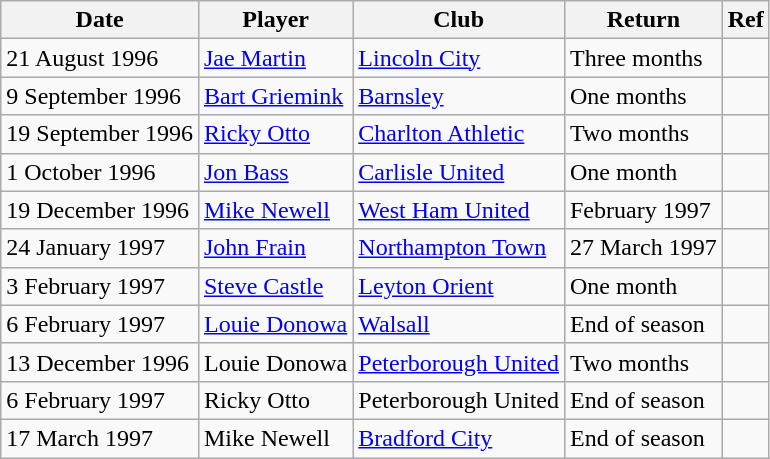<table class="wikitable">
<tr>
<th>Date</th>
<th>Player</th>
<th>Club</th>
<th>Return</th>
<th>Ref</th>
</tr>
<tr>
<td>21 August 1996</td>
<td><a href='#'>Jae Martin</a></td>
<td><a href='#'>Lincoln City</a></td>
<td>Three months</td>
<td style="text-align: center"></td>
</tr>
<tr>
<td>9 September 1996</td>
<td><a href='#'>Bart Griemink</a></td>
<td><a href='#'>Barnsley</a></td>
<td>One months</td>
<td style="text-align: center"></td>
</tr>
<tr>
<td>19 September 1996</td>
<td><a href='#'>Ricky Otto</a></td>
<td><a href='#'>Charlton Athletic</a></td>
<td>Two months</td>
<td style="text-align: center"></td>
</tr>
<tr>
<td>1 October 1996</td>
<td><a href='#'>Jon Bass</a></td>
<td><a href='#'>Carlisle United</a></td>
<td>One month</td>
<td style="text-align: center"></td>
</tr>
<tr>
<td>19 December 1996</td>
<td><a href='#'>Mike Newell</a></td>
<td><a href='#'>West Ham United</a></td>
<td>February 1997</td>
<td style="text-align: center"></td>
</tr>
<tr>
<td>24 January 1997</td>
<td><a href='#'>John Frain</a></td>
<td><a href='#'>Northampton Town</a></td>
<td>27 March 1997</td>
<td style="text-align: center"></td>
</tr>
<tr>
<td>3 February 1997</td>
<td><a href='#'>Steve Castle</a></td>
<td><a href='#'>Leyton Orient</a></td>
<td>One month</td>
<td style="text-align: center"></td>
</tr>
<tr>
<td>6 February 1997</td>
<td><a href='#'>Louie Donowa</a></td>
<td><a href='#'>Walsall</a></td>
<td>End of season</td>
<td style="text-align: center"></td>
</tr>
<tr>
<td>13 December 1996</td>
<td>Louie Donowa</td>
<td><a href='#'>Peterborough United</a></td>
<td>Two months</td>
<td style="text-align: center"></td>
</tr>
<tr>
<td>6 February 1997</td>
<td>Ricky Otto</td>
<td>Peterborough United</td>
<td>End of season</td>
<td style="text-align: center"></td>
</tr>
<tr>
<td>17 March 1997</td>
<td>Mike Newell</td>
<td><a href='#'>Bradford City</a></td>
<td>End of season</td>
<td style="text-align: center"></td>
</tr>
</table>
